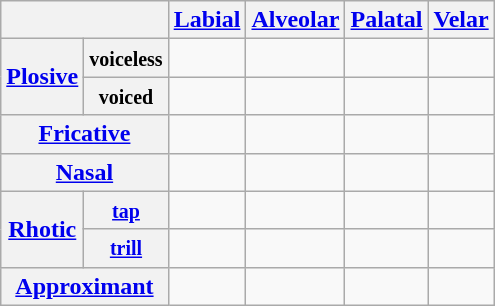<table class="wikitable" style="text-align:center">
<tr>
<th colspan="2"></th>
<th><a href='#'>Labial</a></th>
<th><a href='#'>Alveolar</a></th>
<th><a href='#'>Palatal</a></th>
<th><a href='#'>Velar</a></th>
</tr>
<tr>
<th rowspan="2"><a href='#'>Plosive</a></th>
<th><small>voiceless</small></th>
<td></td>
<td></td>
<td></td>
<td></td>
</tr>
<tr>
<th><small>voiced</small></th>
<td></td>
<td></td>
<td></td>
<td></td>
</tr>
<tr>
<th colspan="2"><a href='#'>Fricative</a></th>
<td></td>
<td></td>
<td></td>
<td></td>
</tr>
<tr>
<th colspan="2"><a href='#'>Nasal</a></th>
<td></td>
<td></td>
<td></td>
<td></td>
</tr>
<tr>
<th rowspan="2"><a href='#'>Rhotic</a></th>
<th><a href='#'><small>tap</small></a></th>
<td></td>
<td></td>
<td></td>
<td></td>
</tr>
<tr>
<th><a href='#'><small>trill</small></a></th>
<td></td>
<td></td>
<td></td>
<td></td>
</tr>
<tr>
<th colspan="2"><a href='#'>Approximant</a></th>
<td></td>
<td></td>
<td></td>
<td></td>
</tr>
</table>
